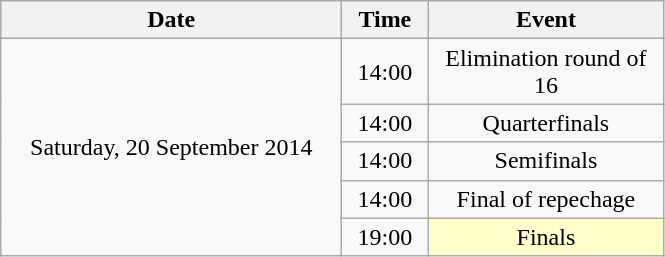<table class = "wikitable" style="text-align:center;">
<tr>
<th width=220>Date</th>
<th width=50>Time</th>
<th width=150>Event</th>
</tr>
<tr>
<td rowspan=5>Saturday, 20 September 2014</td>
<td>14:00</td>
<td>Elimination round of 16</td>
</tr>
<tr>
<td>14:00</td>
<td>Quarterfinals</td>
</tr>
<tr>
<td>14:00</td>
<td>Semifinals</td>
</tr>
<tr>
<td>14:00</td>
<td>Final of repechage</td>
</tr>
<tr>
<td>19:00</td>
<td bgcolor=ffffcc>Finals</td>
</tr>
</table>
